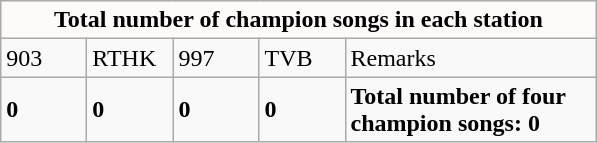<table class="wikitable">
<tr>
<th style="background:snow; color:black" colspan="5"><strong>Total number of champion songs in each station</strong></th>
</tr>
<tr>
<td width="50">903</td>
<td width="50">RTHK</td>
<td width="50">997</td>
<td width="50">TVB</td>
<td width="160">Remarks</td>
</tr>
<tr>
<td><strong>0</strong></td>
<td><strong>0</strong></td>
<td><strong>0</strong></td>
<td><strong>0</strong></td>
<td><strong>Total number of four champion songs: 0</strong></td>
</tr>
</table>
